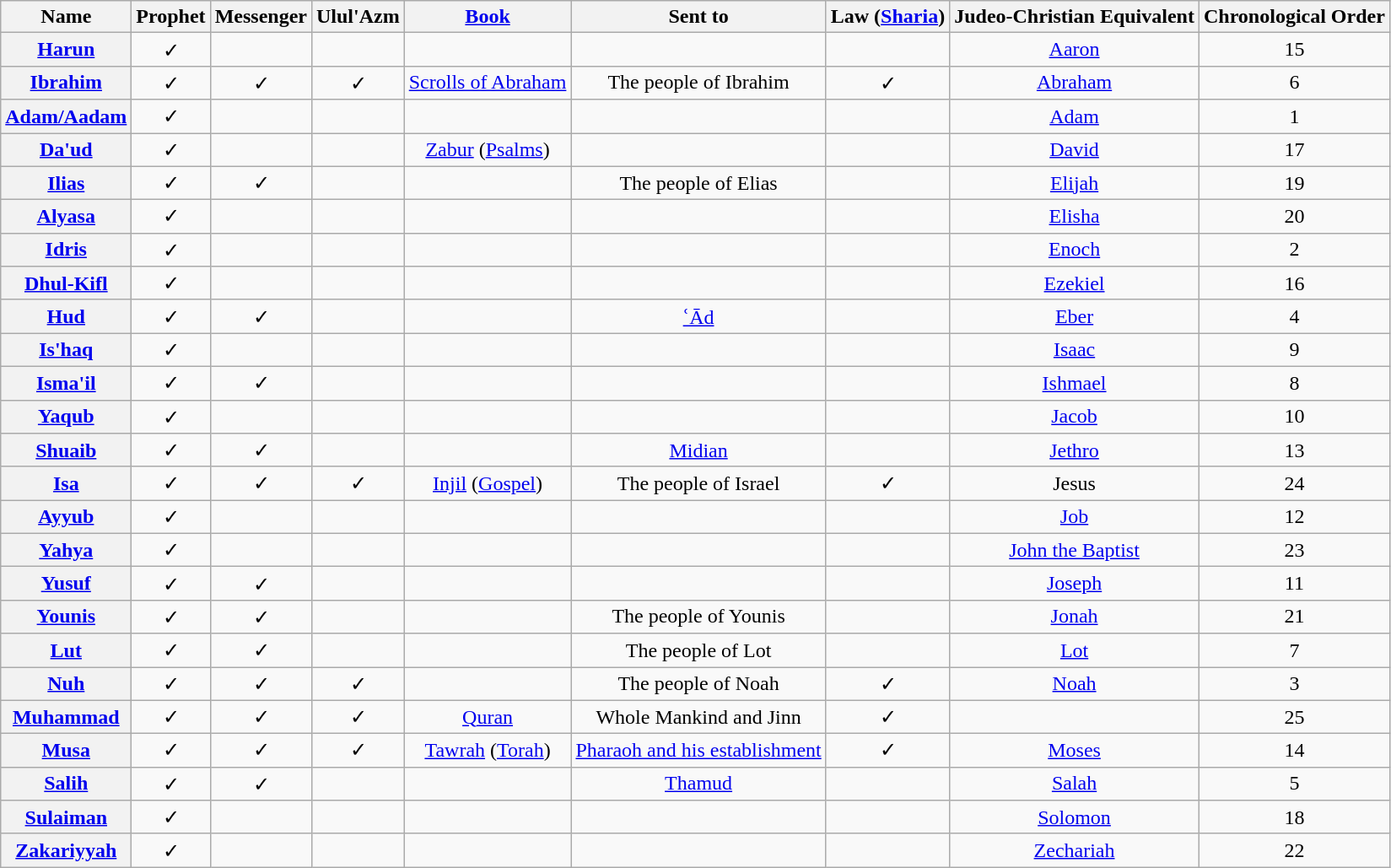<table class="wikitable sortable" style="text-align:center">
<tr>
<th>Name</th>
<th>Prophet</th>
<th>Messenger</th>
<th>Ulul'Azm</th>
<th><a href='#'>Book</a></th>
<th>Sent to</th>
<th>Law (<a href='#'>Sharia</a>)</th>
<th>Judeo-Christian Equivalent</th>
<th>Chronological Order</th>
</tr>
<tr>
<th><a href='#'>Harun</a></th>
<td>✓</td>
<td></td>
<td></td>
<td></td>
<td></td>
<td></td>
<td><a href='#'>Aaron</a></td>
<td>15</td>
</tr>
<tr>
<th><a href='#'>Ibrahim</a></th>
<td>✓</td>
<td>✓</td>
<td>✓</td>
<td><a href='#'>Scrolls of Abraham</a></td>
<td>The people of Ibrahim</td>
<td>✓</td>
<td><a href='#'>Abraham</a></td>
<td>6</td>
</tr>
<tr>
<th><a href='#'>Adam/Aadam</a></th>
<td>✓</td>
<td></td>
<td></td>
<td></td>
<td></td>
<td></td>
<td><a href='#'>Adam</a></td>
<td>1</td>
</tr>
<tr>
<th><a href='#'>Da'ud</a></th>
<td>✓</td>
<td></td>
<td></td>
<td><a href='#'>Zabur</a> (<a href='#'>Psalms</a>)</td>
<td></td>
<td></td>
<td><a href='#'>David</a></td>
<td>17</td>
</tr>
<tr>
<th><a href='#'>Ilias</a></th>
<td>✓</td>
<td>✓</td>
<td></td>
<td></td>
<td>The people of Elias</td>
<td></td>
<td><a href='#'>Elijah</a></td>
<td>19</td>
</tr>
<tr>
<th><a href='#'>Alyasa</a></th>
<td>✓</td>
<td></td>
<td></td>
<td></td>
<td></td>
<td></td>
<td><a href='#'>Elisha</a></td>
<td>20</td>
</tr>
<tr>
<th><a href='#'>Idris</a></th>
<td>✓</td>
<td></td>
<td></td>
<td></td>
<td></td>
<td></td>
<td><a href='#'>Enoch</a></td>
<td>2</td>
</tr>
<tr>
<th><a href='#'>Dhul-Kifl</a></th>
<td>✓</td>
<td></td>
<td></td>
<td></td>
<td></td>
<td></td>
<td><a href='#'>Ezekiel</a></td>
<td>16</td>
</tr>
<tr>
<th><a href='#'>Hud</a></th>
<td>✓</td>
<td>✓</td>
<td></td>
<td></td>
<td><a href='#'>ʿĀd</a></td>
<td></td>
<td><a href='#'>Eber</a></td>
<td>4</td>
</tr>
<tr>
<th><a href='#'>Is'haq</a></th>
<td>✓</td>
<td></td>
<td></td>
<td></td>
<td></td>
<td></td>
<td><a href='#'>Isaac</a></td>
<td>9</td>
</tr>
<tr>
<th><a href='#'>Isma'il</a></th>
<td>✓</td>
<td>✓</td>
<td></td>
<td></td>
<td></td>
<td></td>
<td><a href='#'>Ishmael</a></td>
<td>8</td>
</tr>
<tr>
<th><a href='#'>Yaqub</a></th>
<td>✓</td>
<td></td>
<td></td>
<td></td>
<td></td>
<td></td>
<td><a href='#'>Jacob</a></td>
<td>10</td>
</tr>
<tr>
<th><a href='#'>Shuaib</a></th>
<td>✓</td>
<td>✓</td>
<td></td>
<td></td>
<td><a href='#'>Midian</a></td>
<td></td>
<td><a href='#'>Jethro</a></td>
<td>13</td>
</tr>
<tr>
<th><a href='#'>Isa</a></th>
<td>✓</td>
<td>✓</td>
<td>✓</td>
<td><a href='#'>Injil</a> (<a href='#'>Gospel</a>)</td>
<td>The people of Israel</td>
<td>✓</td>
<td>Jesus</td>
<td>24</td>
</tr>
<tr>
<th><a href='#'>Ayyub</a></th>
<td>✓</td>
<td></td>
<td></td>
<td></td>
<td></td>
<td></td>
<td><a href='#'>Job</a></td>
<td>12</td>
</tr>
<tr>
<th><a href='#'>Yahya</a></th>
<td>✓</td>
<td></td>
<td></td>
<td></td>
<td></td>
<td></td>
<td><a href='#'>John the Baptist</a></td>
<td>23</td>
</tr>
<tr>
<th><a href='#'>Yusuf</a></th>
<td>✓</td>
<td>✓</td>
<td></td>
<td></td>
<td></td>
<td></td>
<td><a href='#'>Joseph</a></td>
<td>11</td>
</tr>
<tr>
<th><a href='#'>Younis</a></th>
<td>✓</td>
<td>✓</td>
<td></td>
<td></td>
<td>The people of Younis</td>
<td></td>
<td><a href='#'>Jonah</a></td>
<td>21</td>
</tr>
<tr>
<th><a href='#'>Lut</a></th>
<td>✓</td>
<td>✓</td>
<td></td>
<td></td>
<td>The people of Lot</td>
<td></td>
<td><a href='#'>Lot</a></td>
<td>7</td>
</tr>
<tr>
<th><a href='#'>Nuh</a></th>
<td>✓</td>
<td>✓</td>
<td>✓</td>
<td></td>
<td>The people of Noah</td>
<td>✓</td>
<td><a href='#'>Noah</a></td>
<td>3</td>
</tr>
<tr>
<th><a href='#'>Muhammad</a></th>
<td>✓</td>
<td>✓</td>
<td>✓</td>
<td><a href='#'>Quran</a></td>
<td>Whole Mankind and Jinn</td>
<td>✓</td>
<td></td>
<td>25</td>
</tr>
<tr>
<th><a href='#'>Musa</a></th>
<td>✓</td>
<td>✓</td>
<td>✓</td>
<td><a href='#'>Tawrah</a> (<a href='#'>Torah</a>)</td>
<td><a href='#'>Pharaoh and his establishment</a></td>
<td>✓</td>
<td><a href='#'>Moses</a></td>
<td>14</td>
</tr>
<tr>
<th><a href='#'>Salih</a></th>
<td>✓</td>
<td>✓</td>
<td></td>
<td></td>
<td><a href='#'>Thamud</a></td>
<td></td>
<td><a href='#'>Salah</a></td>
<td>5</td>
</tr>
<tr>
<th><a href='#'>Sulaiman</a></th>
<td>✓</td>
<td></td>
<td></td>
<td></td>
<td></td>
<td></td>
<td><a href='#'>Solomon</a></td>
<td>18</td>
</tr>
<tr>
<th><a href='#'>Zakariyyah</a></th>
<td>✓</td>
<td></td>
<td></td>
<td></td>
<td></td>
<td></td>
<td><a href='#'>Zechariah</a></td>
<td>22</td>
</tr>
</table>
